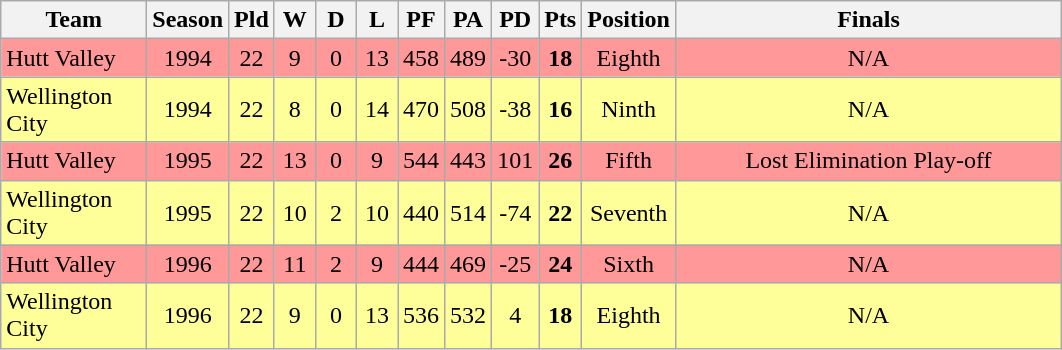<table class="wikitable sortable" style="text-align:center;">
<tr>
<th width=90>Team</th>
<th width=20>Season</th>
<th width=20 abbr="Played">Pld</th>
<th width=20 abbr="Won">W</th>
<th width=20 abbr="Drawn">D</th>
<th width=20 abbr="Lost">L</th>
<th width=20 abbr="Points for">PF</th>
<th width=20 abbr="Points against">PA</th>
<th width=20 abbr="Points difference">PD</th>
<th width=20 abbr="Points">Pts</th>
<th width=50>Position</th>
<th width=250>Finals</th>
</tr>
<tr style="background:#FF9999;">
<td style="text-align:left;">Hutt Valley</td>
<td>1994</td>
<td>22</td>
<td>9</td>
<td>0</td>
<td>13</td>
<td>458</td>
<td>489</td>
<td>-30</td>
<td><strong>18</strong></td>
<td>Eighth</td>
<td>N/A</td>
</tr>
<tr style="background: #FFFF99;">
<td style="text-align:left;">Wellington City</td>
<td>1994</td>
<td>22</td>
<td>8</td>
<td>0</td>
<td>14</td>
<td>470</td>
<td>508</td>
<td>-38</td>
<td><strong>16</strong></td>
<td>Ninth</td>
<td>N/A</td>
</tr>
<tr style="background:#FF9999;">
<td style="text-align:left;">Hutt Valley</td>
<td>1995</td>
<td>22</td>
<td>13</td>
<td>0</td>
<td>9</td>
<td>544</td>
<td>443</td>
<td>101</td>
<td><strong>26</strong></td>
<td>Fifth</td>
<td>Lost Elimination Play-off</td>
</tr>
<tr style="background: #FFFF99;">
<td style="text-align:left;">Wellington City</td>
<td>1995</td>
<td>22</td>
<td>10</td>
<td>2</td>
<td>10</td>
<td>440</td>
<td>514</td>
<td>-74</td>
<td><strong>22</strong></td>
<td>Seventh</td>
<td>N/A</td>
</tr>
<tr style="background:#FF9999;">
<td style="text-align:left;">Hutt Valley</td>
<td>1996</td>
<td>22</td>
<td>11</td>
<td>2</td>
<td>9</td>
<td>444</td>
<td>469</td>
<td>-25</td>
<td><strong>24</strong></td>
<td>Sixth</td>
<td>N/A</td>
</tr>
<tr style="background: #FFFF99;">
<td style="text-align:left;">Wellington City</td>
<td>1996</td>
<td>22</td>
<td>9</td>
<td>0</td>
<td>13</td>
<td>536</td>
<td>532</td>
<td>4</td>
<td><strong>18</strong></td>
<td>Eighth</td>
<td>N/A</td>
</tr>
</table>
